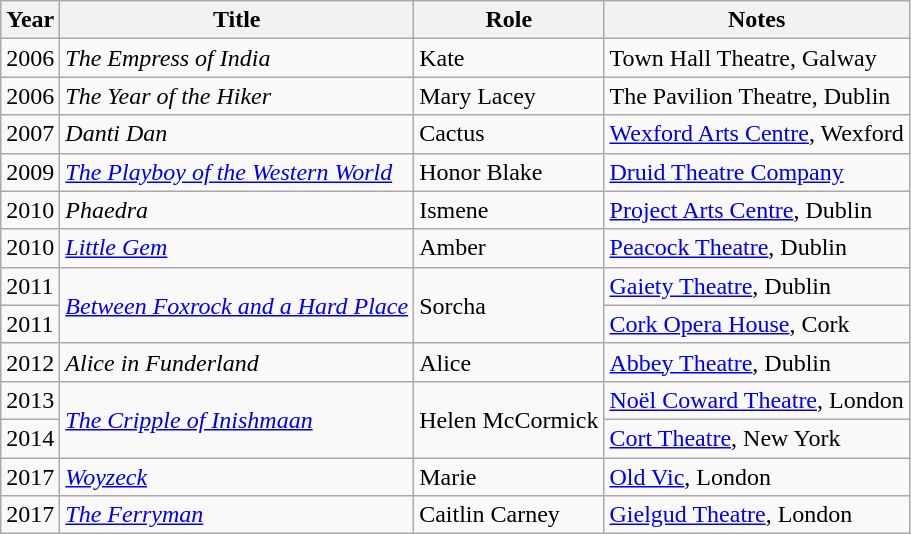<table class="wikitable sortable">
<tr>
<th>Year</th>
<th>Title</th>
<th>Role</th>
<th>Notes</th>
</tr>
<tr>
<td>2006</td>
<td><em>The Empress of India</em></td>
<td>Kate</td>
<td>Town Hall Theatre, Galway</td>
</tr>
<tr>
<td>2006</td>
<td><em>The Year of the Hiker</em></td>
<td>Mary Lacey</td>
<td>The Pavilion Theatre, Dublin</td>
</tr>
<tr>
<td>2007</td>
<td><em>Danti Dan</em></td>
<td>Cactus</td>
<td><a href='#'>Wexford Arts Centre</a>, Wexford</td>
</tr>
<tr>
<td>2009</td>
<td><em><a href='#'>The Playboy of the Western World</a></em></td>
<td>Honor Blake</td>
<td><a href='#'>Druid Theatre Company</a></td>
</tr>
<tr>
<td>2010</td>
<td><em>Phaedra</em></td>
<td>Ismene</td>
<td><a href='#'>Project Arts Centre</a>, Dublin</td>
</tr>
<tr>
<td>2010</td>
<td><em><a href='#'>Little Gem</a></em></td>
<td>Amber</td>
<td><a href='#'>Peacock Theatre</a>, Dublin</td>
</tr>
<tr>
<td>2011</td>
<td rowspan="2"><em><a href='#'>Between Foxrock and a Hard Place</a></em></td>
<td rowspan="2">Sorcha</td>
<td><a href='#'>Gaiety Theatre</a>, Dublin</td>
</tr>
<tr>
<td>2011</td>
<td><a href='#'>Cork Opera House</a>, Cork</td>
</tr>
<tr>
<td>2012</td>
<td><em>Alice in Funderland</em></td>
<td>Alice</td>
<td><a href='#'>Abbey Theatre</a>, Dublin</td>
</tr>
<tr>
<td>2013</td>
<td rowspan="2"><em><a href='#'>The Cripple of Inishmaan</a></em></td>
<td rowspan="2">Helen McCormick</td>
<td><a href='#'>Noël Coward Theatre</a>, London</td>
</tr>
<tr>
<td>2014</td>
<td><a href='#'>Cort Theatre</a>, New York</td>
</tr>
<tr>
<td>2017</td>
<td><em><a href='#'>Woyzeck</a></em></td>
<td>Marie</td>
<td><a href='#'>Old Vic</a>, London</td>
</tr>
<tr>
<td>2017</td>
<td><em><a href='#'>The Ferryman</a></em></td>
<td>Caitlin Carney</td>
<td><a href='#'>Gielgud Theatre</a>, London</td>
</tr>
</table>
